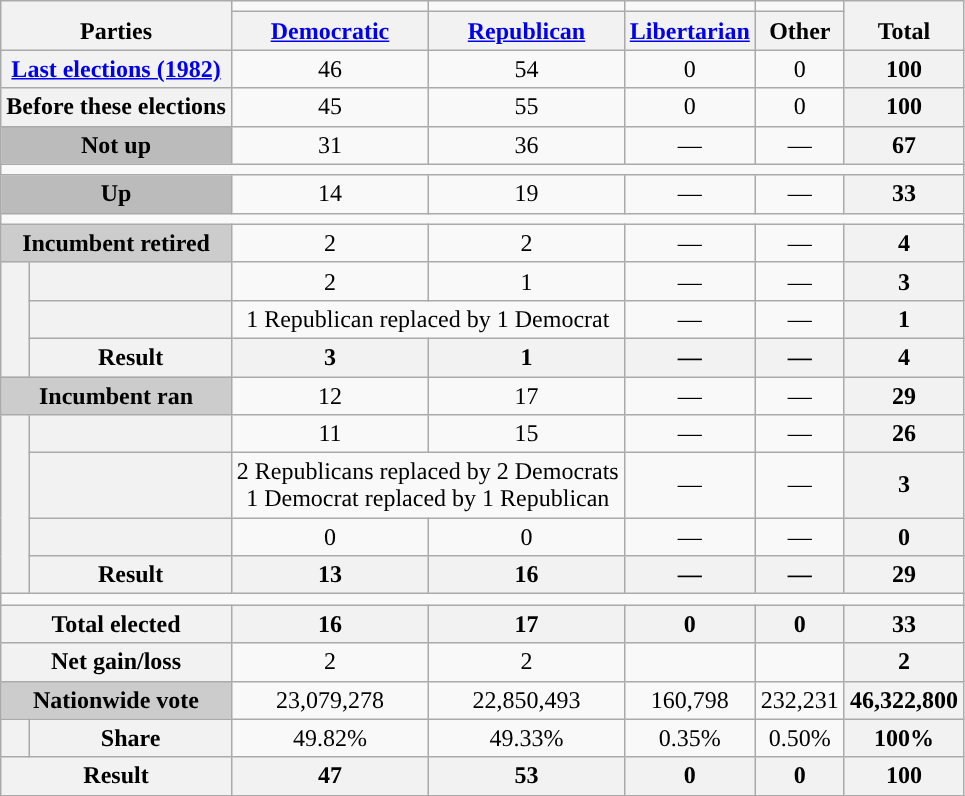<table class=wikitable style=text-align:center>
<tr valign=bottom>
<th rowspan=2 colspan=2>Parties</th>
<td style="background-color:"></td>
<td style="background-color:"></td>
<td style="background-color:"></td>
<td style="background-color:"></td>
<th rowspan=2>Total</th>
</tr>
<tr valign=bottom>
<th><a href='#'>Democratic</a></th>
<th><a href='#'>Republican</a></th>
<th><a href='#'>Libertarian</a></th>
<th>Other</th>
</tr>
<tr>
<th colspan=2><a href='#'>Last elections (1982)</a></th>
<td>46</td>
<td>54</td>
<td>0</td>
<td>0</td>
<th>100</th>
</tr>
<tr>
<th colspan=2 class=small>Before these elections</th>
<td>45</td>
<td>55</td>
<td>0</td>
<td>0</td>
<th>100</th>
</tr>
<tr>
<th colspan=2 style="background:#bbb">Not up</th>
<td>31</td>
<td>36</td>
<td>—</td>
<td>—</td>
<th>67</th>
</tr>
<tr>
<td colspan=100></td>
</tr>
<tr>
<th colspan=2 style="background:#bbb">Up<br></th>
<td>14</td>
<td>19</td>
<td>—</td>
<td>—</td>
<th>33</th>
</tr>
<tr>
<td colspan=100></td>
</tr>
<tr>
<th colspan=2 style="background:#ccc">Incumbent retired</th>
<td>2</td>
<td>2</td>
<td>—</td>
<td>—</td>
<th>4</th>
</tr>
<tr>
<th rowspan=3></th>
<th></th>
<td>2</td>
<td>1</td>
<td>—</td>
<td>—</td>
<th>3</th>
</tr>
<tr>
<th></th>
<td colspan=2 > 1 Republican replaced by  1 Democrat</td>
<td>—</td>
<td>—</td>
<th>1</th>
</tr>
<tr>
<th>Result</th>
<th>3</th>
<th>1</th>
<th>—</th>
<th>—</th>
<th>4</th>
</tr>
<tr>
<th colspan=2 style="background:#ccc">Incumbent ran</th>
<td>12</td>
<td>17</td>
<td>—</td>
<td>—</td>
<th>29</th>
</tr>
<tr>
<th rowspan=4></th>
<th></th>
<td>11</td>
<td>15</td>
<td>—</td>
<td>—</td>
<th>26</th>
</tr>
<tr>
<th></th>
<td colspan=2 > 2 Republicans replaced by  2 Democrats<br> 1 Democrat replaced by  1 Republican</td>
<td>—</td>
<td>—</td>
<th>3</th>
</tr>
<tr>
<th></th>
<td>0</td>
<td>0</td>
<td>—</td>
<td>—</td>
<th>0</th>
</tr>
<tr>
<th>Result</th>
<th>13</th>
<th>16</th>
<th>—</th>
<th>—</th>
<th>29</th>
</tr>
<tr>
<td colspan=100></td>
</tr>
<tr>
<th colspan=2>Total elected</th>
<th>16</th>
<th>17</th>
<th>0</th>
<th>0</th>
<th>33</th>
</tr>
<tr>
<th colspan=2>Net gain/loss</th>
<td> 2</td>
<td> 2</td>
<td></td>
<td></td>
<th>2</th>
</tr>
<tr>
<th colspan=2 style="background:#ccc">Nationwide vote</th>
<td>23,079,278</td>
<td>22,850,493</td>
<td>160,798</td>
<td>232,231</td>
<th>46,322,800</th>
</tr>
<tr>
<th></th>
<th>Share</th>
<td>49.82%</td>
<td>49.33%</td>
<td>0.35%</td>
<td>0.50%</td>
<th>100%</th>
</tr>
<tr>
<th colspan=2>Result</th>
<th>47</th>
<th>53</th>
<th>0</th>
<th>0</th>
<th>100</th>
</tr>
</table>
